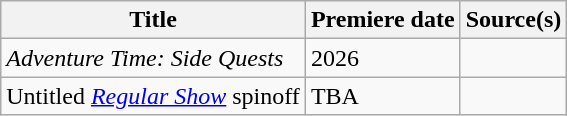<table class="wikitable sortable">
<tr>
<th>Title</th>
<th>Premiere date</th>
<th>Source(s)</th>
</tr>
<tr>
<td><em>Adventure Time: Side Quests</em></td>
<td>2026</td>
<td></td>
</tr>
<tr>
<td>Untitled <em><a href='#'>Regular Show</a></em> spinoff</td>
<td>TBA</td>
<td></td>
</tr>
</table>
